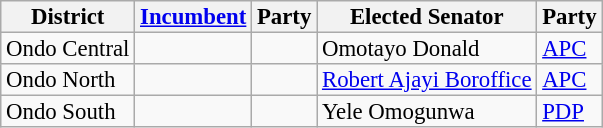<table class="sortable wikitable" style="font-size:95%;line-height:14px;">
<tr>
<th class="unsortable">District</th>
<th class="unsortable"><a href='#'>Incumbent</a></th>
<th>Party</th>
<th class="unsortable">Elected Senator</th>
<th>Party</th>
</tr>
<tr>
<td>Ondo Central</td>
<td></td>
<td></td>
<td>Omotayo Donald</td>
<td><a href='#'>APC</a></td>
</tr>
<tr>
<td>Ondo North</td>
<td></td>
<td></td>
<td><a href='#'>Robert Ajayi Boroffice</a></td>
<td><a href='#'>APC</a></td>
</tr>
<tr>
<td>Ondo South</td>
<td></td>
<td></td>
<td>Yele Omogunwa</td>
<td><a href='#'>PDP</a></td>
</tr>
</table>
